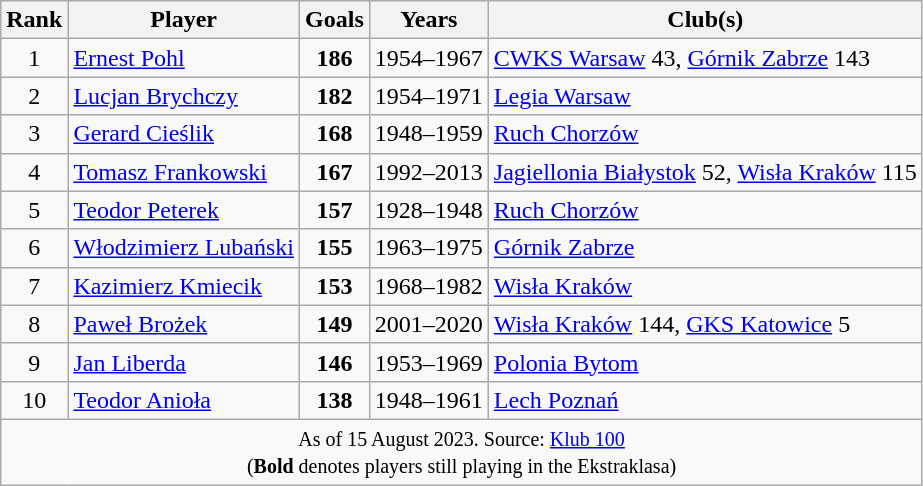<table class="wikitable" style="text-align:center">
<tr>
<th>Rank</th>
<th>Player</th>
<th>Goals</th>
<th>Years</th>
<th>Club(s)</th>
</tr>
<tr>
<td>1</td>
<td style="text-align: left;"><a href='#'>Ernest Pohl</a></td>
<td><strong>186</strong></td>
<td style="text-align: left;">1954–1967</td>
<td style="text-align: left;"><a href='#'>CWKS Warsaw</a> 43, <a href='#'>Górnik Zabrze</a> 143</td>
</tr>
<tr>
<td>2</td>
<td style="text-align: left;"><a href='#'>Lucjan Brychczy</a></td>
<td><strong>182</strong></td>
<td style="text-align: left;">1954–1971</td>
<td style="text-align: left;"><a href='#'>Legia Warsaw</a></td>
</tr>
<tr>
<td>3</td>
<td style="text-align: left;"><a href='#'>Gerard Cieślik</a></td>
<td><strong>168</strong></td>
<td style="text-align: left;">1948–1959</td>
<td style="text-align: left;"><a href='#'>Ruch Chorzów</a></td>
</tr>
<tr>
<td>4</td>
<td style="text-align: left;"><a href='#'>Tomasz Frankowski</a></td>
<td><strong>167</strong></td>
<td style="text-align: left;">1992–2013</td>
<td style="text-align: left;"><a href='#'>Jagiellonia Białystok</a> 52, <a href='#'>Wisła Kraków</a> 115</td>
</tr>
<tr>
<td>5</td>
<td style="text-align: left;"><a href='#'>Teodor Peterek</a></td>
<td><strong>157</strong></td>
<td style="text-align: left;">1928–1948</td>
<td style="text-align: left;"><a href='#'>Ruch Chorzów</a></td>
</tr>
<tr>
<td>6</td>
<td style="text-align: left;"><a href='#'>Włodzimierz Lubański</a></td>
<td><strong>155</strong></td>
<td style="text-align: left;">1963–1975</td>
<td style="text-align: left;"><a href='#'>Górnik Zabrze</a></td>
</tr>
<tr>
<td>7</td>
<td style="text-align: left;"><a href='#'>Kazimierz Kmiecik</a></td>
<td><strong>153</strong></td>
<td style="text-align: left;">1968–1982</td>
<td style="text-align: left;"><a href='#'>Wisła Kraków</a></td>
</tr>
<tr>
<td>8</td>
<td style="text-align: left;"><a href='#'>Paweł Brożek</a></td>
<td><strong>149</strong></td>
<td style="text-align: left;">2001–2020</td>
<td style="text-align: left;"><a href='#'>Wisła Kraków</a> 144, <a href='#'>GKS Katowice</a> 5</td>
</tr>
<tr>
<td>9</td>
<td style="text-align: left;"><a href='#'>Jan Liberda</a></td>
<td><strong>146</strong></td>
<td style="text-align: left;">1953–1969</td>
<td style="text-align: left;"><a href='#'>Polonia Bytom</a></td>
</tr>
<tr>
<td>10</td>
<td style="text-align: left;"><a href='#'>Teodor Anioła</a></td>
<td><strong>138</strong></td>
<td style="text-align: left;">1948–1961</td>
<td style="text-align: left;"><a href='#'>Lech Poznań</a></td>
</tr>
<tr>
<td colspan="5"><small>As of 15 August 2023. Source: <a href='#'>Klub 100</a><br>(<strong>Bold</strong> denotes players still playing in the Ekstraklasa)</small></td>
</tr>
</table>
